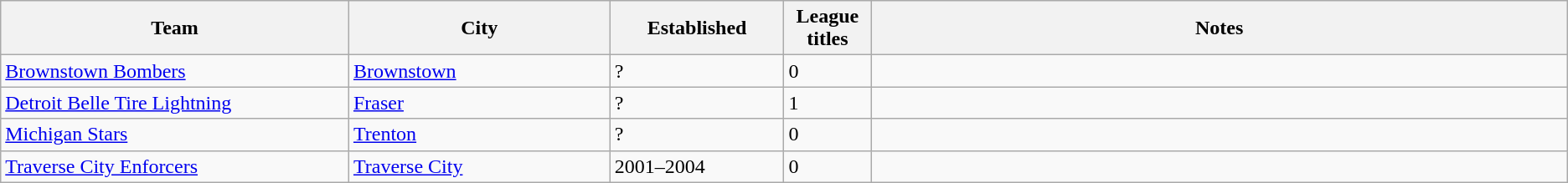<table class="wikitable">
<tr>
<th bgcolor="#DDDDFF" width="20%">Team</th>
<th bgcolor="#DDDDFF" width="15%">City</th>
<th bgcolor="#DDDDFF" width="10%">Established</th>
<th bgcolor="#DDDDFF" width="5%">League titles</th>
<th bgcolor="#DDDDFF" width="40%">Notes</th>
</tr>
<tr>
<td><a href='#'>Brownstown Bombers</a></td>
<td><a href='#'>Brownstown</a></td>
<td>?</td>
<td>0</td>
<td></td>
</tr>
<tr>
<td><a href='#'>Detroit Belle Tire Lightning</a></td>
<td><a href='#'>Fraser</a></td>
<td>?</td>
<td>1</td>
<td></td>
</tr>
<tr>
<td><a href='#'>Michigan Stars</a></td>
<td><a href='#'>Trenton</a></td>
<td>?</td>
<td>0</td>
<td></td>
</tr>
<tr>
<td><a href='#'>Traverse City Enforcers</a></td>
<td><a href='#'>Traverse City</a></td>
<td>2001–2004</td>
<td>0</td>
<td></td>
</tr>
</table>
